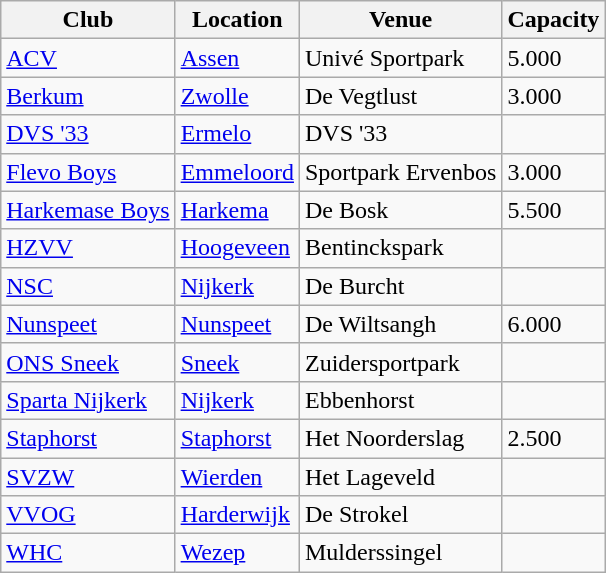<table class="wikitable sortable">
<tr>
<th>Club</th>
<th>Location</th>
<th>Venue</th>
<th>Capacity</th>
</tr>
<tr>
<td><a href='#'>ACV</a></td>
<td><a href='#'>Assen</a></td>
<td>Univé Sportpark</td>
<td>5.000</td>
</tr>
<tr>
<td><a href='#'>Berkum</a></td>
<td><a href='#'>Zwolle</a></td>
<td>De Vegtlust</td>
<td>3.000</td>
</tr>
<tr>
<td><a href='#'>DVS '33</a></td>
<td><a href='#'>Ermelo</a></td>
<td>DVS '33</td>
<td></td>
</tr>
<tr>
<td><a href='#'>Flevo Boys</a></td>
<td><a href='#'>Emmeloord</a></td>
<td>Sportpark Ervenbos</td>
<td>3.000</td>
</tr>
<tr>
<td><a href='#'>Harkemase Boys</a></td>
<td><a href='#'>Harkema</a></td>
<td>De Bosk</td>
<td>5.500</td>
</tr>
<tr>
<td><a href='#'>HZVV</a></td>
<td><a href='#'>Hoogeveen</a></td>
<td>Bentinckspark</td>
<td></td>
</tr>
<tr>
<td><a href='#'>NSC</a></td>
<td><a href='#'>Nijkerk</a></td>
<td>De Burcht</td>
<td></td>
</tr>
<tr>
<td><a href='#'>Nunspeet</a></td>
<td><a href='#'>Nunspeet</a></td>
<td>De Wiltsangh</td>
<td>6.000</td>
</tr>
<tr>
<td><a href='#'>ONS Sneek</a></td>
<td><a href='#'>Sneek</a></td>
<td>Zuidersportpark</td>
<td></td>
</tr>
<tr>
<td><a href='#'>Sparta Nijkerk</a></td>
<td><a href='#'>Nijkerk</a></td>
<td>Ebbenhorst</td>
<td></td>
</tr>
<tr>
<td><a href='#'>Staphorst</a></td>
<td><a href='#'>Staphorst</a></td>
<td>Het Noorderslag</td>
<td>2.500</td>
</tr>
<tr>
<td><a href='#'>SVZW</a></td>
<td><a href='#'>Wierden</a></td>
<td>Het Lageveld</td>
<td></td>
</tr>
<tr>
<td><a href='#'>VVOG</a></td>
<td><a href='#'>Harderwijk</a></td>
<td>De Strokel</td>
<td></td>
</tr>
<tr>
<td><a href='#'>WHC</a></td>
<td><a href='#'>Wezep</a></td>
<td>Mulderssingel</td>
<td></td>
</tr>
</table>
